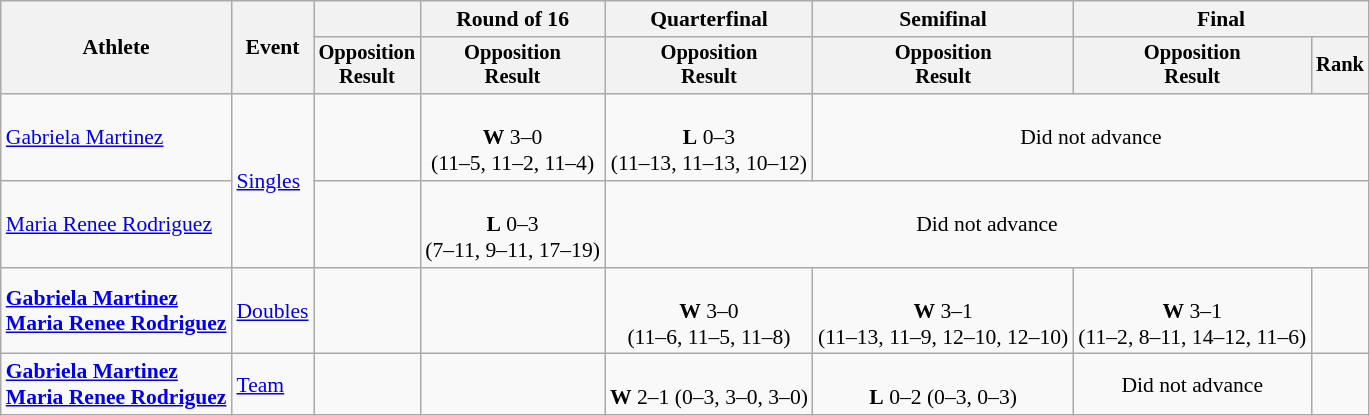<table class=wikitable style=font-size:90%;text-align:center>
<tr>
<th rowspan=2>Athlete</th>
<th rowspan=2>Event</th>
<th></th>
<th>Round of 16</th>
<th>Quarterfinal</th>
<th>Semifinal</th>
<th colspan=2>Final</th>
</tr>
<tr style=font-size:95%>
<th>Opposition<br>Result</th>
<th>Opposition<br>Result</th>
<th>Opposition<br>Result</th>
<th>Opposition<br>Result</th>
<th>Opposition<br>Result</th>
<th>Rank</th>
</tr>
<tr>
<td align=left><a href='#'>Gabriela Martinez</a></td>
<td align=left rowspan=2><a href='#'>Singles</a></td>
<td></td>
<td><br><strong>W</strong> 3–0<br>(11–5, 11–2, 11–4)</td>
<td><br><strong>L</strong> 0–3<br>(11–13, 11–13, 10–12)</td>
<td colspan=3>Did not advance</td>
</tr>
<tr>
<td align=left><a href='#'>Maria Renee Rodriguez</a></td>
<td></td>
<td><br><strong>L</strong> 0–3<br>(7–11, 9–11, 17–19)</td>
<td colspan=4>Did not advance</td>
</tr>
<tr>
<td align=left><strong><a href='#'>Gabriela Martinez</a><br><a href='#'>Maria Renee Rodriguez</a></strong></td>
<td align=left><a href='#'>Doubles</a></td>
<td></td>
<td></td>
<td><br><strong>W</strong> 3–0<br>(11–6, 11–5, 11–8)</td>
<td><br><strong>W</strong> 3–1<br>(11–13, 11–9, 12–10, 12–10)</td>
<td><br><strong>W</strong> 3–1<br>(11–2, 8–11, 14–12, 11–6)</td>
<td></td>
</tr>
<tr>
<td align=left><strong><a href='#'>Gabriela Martinez</a><br><a href='#'>Maria Renee Rodriguez</a></strong></td>
<td align=left><a href='#'>Team</a></td>
<td></td>
<td></td>
<td><br><strong>W</strong> 2–1 (0–3, 3–0, 3–0)</td>
<td><br><strong>L</strong> 0–2 (0–3, 0–3)</td>
<td colspan=1>Did not advance</td>
<td></td>
</tr>
</table>
